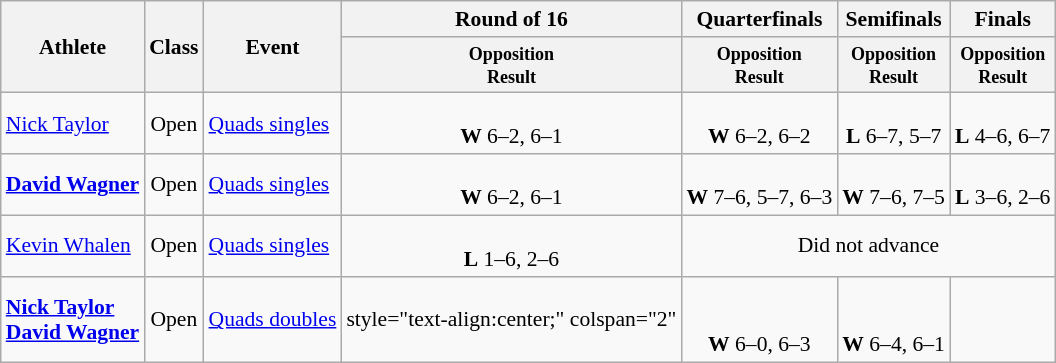<table class=wikitable style="font-size:90%">
<tr>
<th rowspan="2">Athlete</th>
<th rowspan="2">Class</th>
<th rowspan="2">Event</th>
<th>Round of 16</th>
<th>Quarterfinals</th>
<th>Semifinals</th>
<th>Finals</th>
</tr>
<tr>
<th style="line-height:1em"><small>Opposition<br>Result</small></th>
<th style="line-height:1em"><small>Opposition<br>Result</small></th>
<th style="line-height:1em"><small>Opposition<br>Result</small></th>
<th style="line-height:1em"><small>Opposition<br>Result</small></th>
</tr>
<tr>
<td><a href='#'>Nick Taylor</a></td>
<td style="text-align:center;">Open</td>
<td><a href='#'>Quads singles</a></td>
<td style="text-align:center;"><br><strong>W</strong> 6–2, 6–1</td>
<td style="text-align:center;"><br><strong>W</strong> 6–2, 6–2</td>
<td style="text-align:center;"><br><strong>L</strong> 6–7, 5–7</td>
<td style="text-align:center;"><br><strong>L</strong> 4–6, 6–7</td>
</tr>
<tr>
<td><strong><a href='#'>David Wagner</a></strong></td>
<td style="text-align:center;">Open</td>
<td><a href='#'>Quads singles</a></td>
<td style="text-align:center;"><br><strong>W</strong> 6–2, 6–1</td>
<td style="text-align:center;"><br><strong>W</strong> 7–6, 5–7, 6–3</td>
<td style="text-align:center;"><br><strong>W</strong> 7–6, 7–5</td>
<td style="text-align:center;"><br><strong>L</strong> 3–6, 2–6 </td>
</tr>
<tr>
<td><a href='#'>Kevin Whalen</a></td>
<td style="text-align:center;">Open</td>
<td><a href='#'>Quads singles</a></td>
<td style="text-align:center;"><br><strong>L</strong> 1–6, 2–6</td>
<td style="text-align:center;" colspan="3">Did not advance</td>
</tr>
<tr>
<td><strong><a href='#'>Nick Taylor</a></strong><br> <strong><a href='#'>David Wagner</a></strong></td>
<td style="text-align:center;">Open</td>
<td><a href='#'>Quads doubles</a></td>
<td>style="text-align:center;" colspan="2" </td>
<td style="text-align:center;"><br> <br><strong>W</strong> 6–0, 6–3</td>
<td style="text-align:center;"><br> <br><strong>W</strong> 6–4, 6–1 </td>
</tr>
</table>
